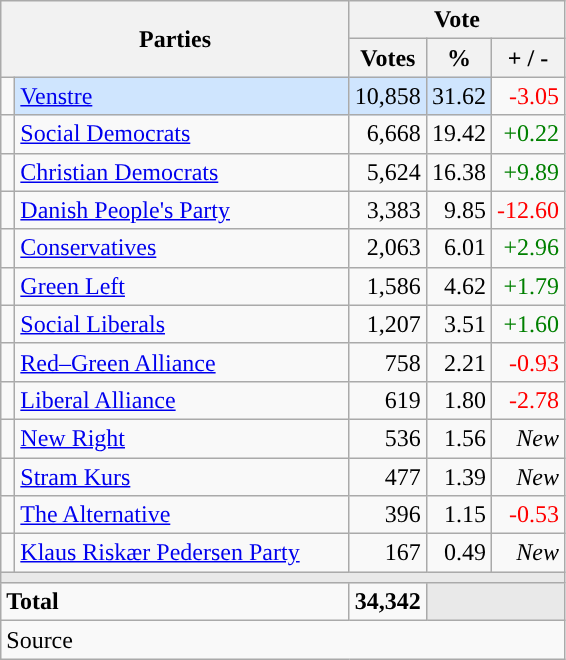<table class="wikitable" style="text-align:right;">
<tr>
<th style="text-align:centre;" rowspan="2" colspan="2" width="225">Parties</th>
<th colspan="3">Vote</th>
</tr>
<tr>
<th width="15">Votes</th>
<th width="15">%</th>
<th width="15">+ / -</th>
</tr>
<tr>
<td width="2" style="color:inherit;background:"></td>
<td bgcolor=#cfe5fe  align="left"><a href='#'>Venstre</a></td>
<td bgcolor=#cfe5fe>10,858</td>
<td bgcolor=#cfe5fe>31.62</td>
<td style=color:red;>-3.05</td>
</tr>
<tr>
<td width="2" style="color:inherit;background:"></td>
<td align="left"><a href='#'>Social Democrats</a></td>
<td>6,668</td>
<td>19.42</td>
<td style=color:green;>+0.22</td>
</tr>
<tr>
<td width="2" style="color:inherit;background:"></td>
<td align="left"><a href='#'>Christian Democrats</a></td>
<td>5,624</td>
<td>16.38</td>
<td style=color:green;>+9.89</td>
</tr>
<tr>
<td width="2" style="color:inherit;background:"></td>
<td align="left"><a href='#'>Danish People's Party</a></td>
<td>3,383</td>
<td>9.85</td>
<td style=color:red;>-12.60</td>
</tr>
<tr>
<td width="2" style="color:inherit;background:"></td>
<td align="left"><a href='#'>Conservatives</a></td>
<td>2,063</td>
<td>6.01</td>
<td style=color:green;>+2.96</td>
</tr>
<tr>
<td width="2" style="color:inherit;background:"></td>
<td align="left"><a href='#'>Green Left</a></td>
<td>1,586</td>
<td>4.62</td>
<td style=color:green;>+1.79</td>
</tr>
<tr>
<td width="2" style="color:inherit;background:"></td>
<td align="left"><a href='#'>Social Liberals</a></td>
<td>1,207</td>
<td>3.51</td>
<td style=color:green;>+1.60</td>
</tr>
<tr>
<td width="2" style="color:inherit;background:"></td>
<td align="left"><a href='#'>Red–Green Alliance</a></td>
<td>758</td>
<td>2.21</td>
<td style=color:red;>-0.93</td>
</tr>
<tr>
<td width="2" style="color:inherit;background:"></td>
<td align="left"><a href='#'>Liberal Alliance</a></td>
<td>619</td>
<td>1.80</td>
<td style=color:red;>-2.78</td>
</tr>
<tr>
<td width="2" style="color:inherit;background:"></td>
<td align="left"><a href='#'>New Right</a></td>
<td>536</td>
<td>1.56</td>
<td><em>New</em></td>
</tr>
<tr>
<td width="2" style="color:inherit;background:"></td>
<td align="left"><a href='#'>Stram Kurs</a></td>
<td>477</td>
<td>1.39</td>
<td><em>New</em></td>
</tr>
<tr>
<td width="2" style="color:inherit;background:"></td>
<td align="left"><a href='#'>The Alternative</a></td>
<td>396</td>
<td>1.15</td>
<td style=color:red;>-0.53</td>
</tr>
<tr>
<td width="2" style="color:inherit;background:"></td>
<td align="left"><a href='#'>Klaus Riskær Pedersen Party</a></td>
<td>167</td>
<td>0.49</td>
<td><em>New</em></td>
</tr>
<tr>
<td colspan="7" bgcolor="#E9E9E9"></td>
</tr>
<tr>
<td align="left" colspan="2"><strong>Total</strong></td>
<td><strong>34,342</strong></td>
<td bgcolor="#E9E9E9" colspan="2"></td>
</tr>
<tr>
<td align="left" colspan="6">Source</td>
</tr>
</table>
